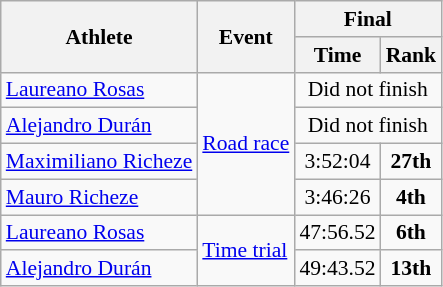<table class="wikitable" border="1" style="font-size:90%">
<tr>
<th rowspan=2>Athlete</th>
<th rowspan=2>Event</th>
<th colspan=2>Final</th>
</tr>
<tr>
<th>Time</th>
<th>Rank</th>
</tr>
<tr>
<td><a href='#'>Laureano Rosas</a></td>
<td align=left rowspan=4><a href='#'>Road race</a></td>
<td align=center colspan=2>Did not finish</td>
</tr>
<tr>
<td><a href='#'>Alejandro Durán</a></td>
<td align=center colspan=2>Did not finish</td>
</tr>
<tr>
<td><a href='#'>Maximiliano Richeze</a></td>
<td align=center>3:52:04</td>
<td align=center><strong>27th</strong></td>
</tr>
<tr>
<td><a href='#'>Mauro Richeze</a></td>
<td align=center>3:46:26</td>
<td align=center><strong>4th</strong></td>
</tr>
<tr>
<td><a href='#'>Laureano Rosas</a></td>
<td rowspan=2><a href='#'>Time trial</a></td>
<td align=center>47:56.52</td>
<td align=center><strong>6th</strong></td>
</tr>
<tr>
<td><a href='#'>Alejandro Durán</a></td>
<td align=center>49:43.52</td>
<td align=center><strong>13th</strong></td>
</tr>
</table>
